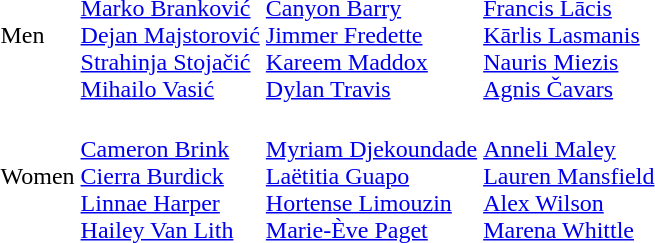<table>
<tr>
<td>Men<br></td>
<td><br><a href='#'>Marko Branković</a><br><a href='#'>Dejan Majstorović</a><br><a href='#'>Strahinja Stojačić</a><br><a href='#'>Mihailo Vasić</a></td>
<td><br><a href='#'>Canyon Barry</a><br><a href='#'>Jimmer Fredette</a><br><a href='#'>Kareem Maddox</a><br><a href='#'>Dylan Travis</a></td>
<td><br><a href='#'>Francis Lācis</a><br><a href='#'>Kārlis Lasmanis</a><br><a href='#'>Nauris Miezis</a><br><a href='#'>Agnis Čavars</a></td>
</tr>
<tr>
<td>Women<br></td>
<td><br><a href='#'>Cameron Brink</a><br><a href='#'>Cierra Burdick</a><br><a href='#'>Linnae Harper</a><br><a href='#'>Hailey Van Lith</a></td>
<td><br><a href='#'>Myriam Djekoundade</a><br><a href='#'>Laëtitia Guapo</a><br><a href='#'>Hortense Limouzin</a><br><a href='#'>Marie-Ève Paget</a></td>
<td><br><a href='#'>Anneli Maley</a><br><a href='#'>Lauren Mansfield</a><br><a href='#'>Alex Wilson</a><br><a href='#'>Marena Whittle</a></td>
</tr>
</table>
